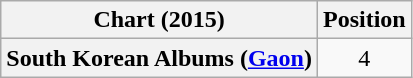<table class="wikitable plainrowheaders">
<tr>
<th scope="col">Chart (2015)</th>
<th scope="col">Position</th>
</tr>
<tr>
<th scope="row">South Korean Albums (<a href='#'>Gaon</a>)</th>
<td style="text-align:center;">4</td>
</tr>
</table>
